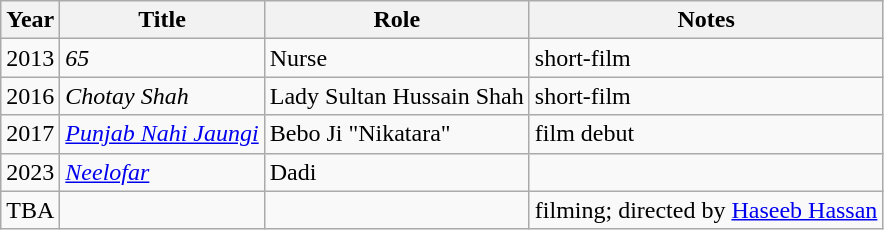<table class="wikitable">
<tr>
<th>Year</th>
<th>Title</th>
<th>Role</th>
<th>Notes</th>
</tr>
<tr>
<td>2013</td>
<td><em>65</em></td>
<td>Nurse</td>
<td>short-film</td>
</tr>
<tr>
<td>2016</td>
<td><em>Chotay Shah</em></td>
<td>Lady Sultan Hussain Shah</td>
<td>short-film</td>
</tr>
<tr>
<td>2017</td>
<td><em><a href='#'>Punjab Nahi Jaungi</a></em></td>
<td>Bebo Ji "Nikatara"</td>
<td>film debut</td>
</tr>
<tr>
<td>2023</td>
<td><em><a href='#'>Neelofar</a></em></td>
<td>Dadi</td>
<td></td>
</tr>
<tr>
<td>TBA</td>
<td></td>
<td></td>
<td>filming; directed by <a href='#'>Haseeb Hassan</a></td>
</tr>
</table>
